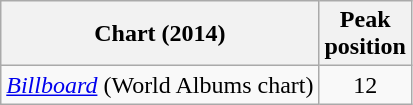<table class="wikitable sortable">
<tr>
<th>Chart (2014)</th>
<th>Peak<br>position</th>
</tr>
<tr>
<td><em><a href='#'>Billboard</a></em> (World Albums chart)</td>
<td style="text-align:center;">12</td>
</tr>
</table>
